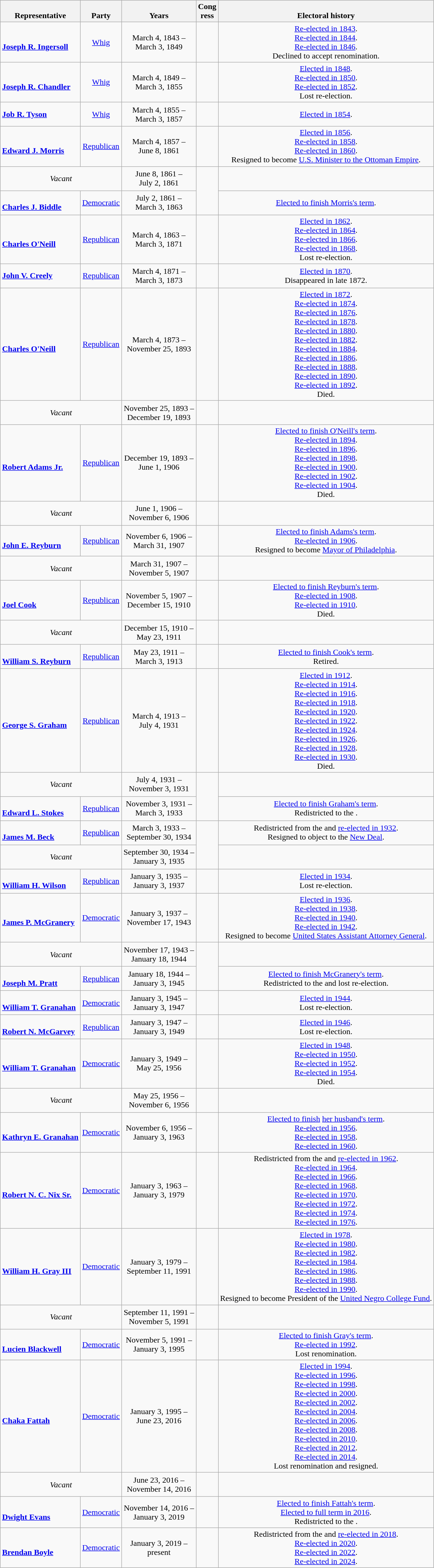<table class=wikitable style=text-align:center>
<tr valign=bottom>
<th>Representative</th>
<th>Party</th>
<th>Years</th>
<th>Cong<br>ress</th>
<th>Electoral history</th>
</tr>
<tr style="height:3em">
<td align=left><br><strong><a href='#'>Joseph R. Ingersoll</a></strong><br></td>
<td><a href='#'>Whig</a></td>
<td nowrap>March 4, 1843 –<br>March 3, 1849</td>
<td></td>
<td><a href='#'>Re-elected in 1843</a>.<br><a href='#'>Re-elected in 1844</a>.<br><a href='#'>Re-elected in 1846</a>.<br>Declined to accept renomination.</td>
</tr>
<tr style="height:3em">
<td align=left><br><strong><a href='#'>Joseph R. Chandler</a></strong><br></td>
<td><a href='#'>Whig</a></td>
<td nowrap>March 4, 1849 –<br>March 3, 1855</td>
<td></td>
<td><a href='#'>Elected in 1848</a>.<br><a href='#'>Re-elected in 1850</a>.<br><a href='#'>Re-elected in 1852</a>.<br>Lost re-election.</td>
</tr>
<tr style="height:3em">
<td align=left><strong><a href='#'>Job R. Tyson</a></strong><br></td>
<td><a href='#'>Whig</a></td>
<td nowrap>March 4, 1855 –<br>March 3, 1857</td>
<td></td>
<td><a href='#'>Elected in 1854</a>.<br></td>
</tr>
<tr style="height:3em">
<td align=left><br><strong><a href='#'>Edward J. Morris</a></strong><br></td>
<td><a href='#'>Republican</a></td>
<td nowrap>March 4, 1857 –<br>June 8, 1861</td>
<td></td>
<td><a href='#'>Elected in 1856</a>.<br><a href='#'>Re-elected in 1858</a>.<br><a href='#'>Re-elected in 1860</a>.<br>Resigned to become <a href='#'>U.S. Minister to the Ottoman Empire</a>.</td>
</tr>
<tr style="height:3em">
<td colspan=2><em>Vacant</em></td>
<td nowrap>June 8, 1861 –<br>July 2, 1861</td>
<td rowspan=2></td>
<td></td>
</tr>
<tr style="height:3em">
<td align=left><br><strong><a href='#'>Charles J. Biddle</a></strong><br></td>
<td><a href='#'>Democratic</a></td>
<td nowrap>July 2, 1861 –<br>March 3, 1863</td>
<td><a href='#'>Elected to finish Morris's term</a>.<br></td>
</tr>
<tr style="height:3em">
<td align=left><br><strong><a href='#'>Charles O'Neill</a></strong><br></td>
<td><a href='#'>Republican</a></td>
<td nowrap>March 4, 1863 –<br>March 3, 1871</td>
<td></td>
<td><a href='#'>Elected in 1862</a>.<br><a href='#'>Re-elected in 1864</a>.<br><a href='#'>Re-elected in 1866</a>.<br><a href='#'>Re-elected in 1868</a>.<br>Lost re-election.</td>
</tr>
<tr style="height:3em">
<td align=left><strong><a href='#'>John V. Creely</a></strong><br></td>
<td><a href='#'>Republican</a></td>
<td nowrap>March 4, 1871 –<br>March 3, 1873</td>
<td></td>
<td><a href='#'>Elected in 1870</a>.<br>Disappeared in late 1872.</td>
</tr>
<tr style="height:3em">
<td align=left><br><strong><a href='#'>Charles O'Neill</a></strong><br></td>
<td><a href='#'>Republican</a></td>
<td nowrap>March 4, 1873 –<br>November 25, 1893</td>
<td></td>
<td><a href='#'>Elected in 1872</a>.<br><a href='#'>Re-elected in 1874</a>.<br><a href='#'>Re-elected in 1876</a>.<br><a href='#'> 
Re-elected in 1878</a>.<br><a href='#'>Re-elected in 1880</a>.<br><a href='#'>Re-elected in 1882</a>.<br><a href='#'>Re-elected in 1884</a>.<br><a href='#'>Re-elected in 1886</a>.<br><a href='#'>Re-elected in 1888</a>.<br><a href='#'>Re-elected in 1890</a>.<br><a href='#'>Re-elected in 1892</a>.<br>Died.</td>
</tr>
<tr style="height:3em">
<td colspan=2><em>Vacant</em></td>
<td nowrap>November 25, 1893 –<br>December 19, 1893</td>
<td></td>
<td></td>
</tr>
<tr style="height:3em">
<td align=left><br><strong><a href='#'>Robert Adams Jr.</a></strong><br></td>
<td><a href='#'>Republican</a></td>
<td nowrap>December 19, 1893 –<br>June 1, 1906</td>
<td></td>
<td><a href='#'>Elected to finish O'Neill's term</a>.<br><a href='#'>Re-elected in 1894</a>.<br><a href='#'>Re-elected in 1896</a>.<br><a href='#'>Re-elected in 1898</a>.<br><a href='#'>Re-elected in 1900</a>.<br><a href='#'>Re-elected in 1902</a>.<br><a href='#'>Re-elected in 1904</a>.<br>Died.</td>
</tr>
<tr style="height:3em">
<td colspan=2><em>Vacant</em></td>
<td nowrap>June 1, 1906 –<br>November 6, 1906</td>
<td></td>
<td></td>
</tr>
<tr style="height:3em">
<td align=left><br><strong><a href='#'>John E. Reyburn</a></strong><br></td>
<td><a href='#'>Republican</a></td>
<td nowrap>November 6, 1906 –<br>March 31, 1907</td>
<td></td>
<td><a href='#'>Elected to finish Adams's term</a>.<br><a href='#'>Re-elected in 1906</a>.<br>Resigned to become <a href='#'>Mayor of Philadelphia</a>.</td>
</tr>
<tr style="height:3em">
<td colspan=2><em>Vacant</em></td>
<td nowrap>March 31, 1907 –<br>November 5, 1907</td>
<td></td>
<td></td>
</tr>
<tr style="height:3em">
<td align=left><br><strong><a href='#'>Joel Cook</a></strong><br></td>
<td><a href='#'>Republican</a></td>
<td nowrap>November 5, 1907 –<br>December 15, 1910</td>
<td></td>
<td><a href='#'>Elected to finish Reyburn's term</a>.<br><a href='#'>Re-elected in 1908</a>.<br><a href='#'>Re-elected in 1910</a>.<br>Died.</td>
</tr>
<tr style="height:3em">
<td colspan=2><em>Vacant</em></td>
<td nowrap>December 15, 1910 –<br>May 23, 1911</td>
<td></td>
<td></td>
</tr>
<tr style="height:3em">
<td align=left><br><strong><a href='#'>William S. Reyburn</a></strong><br></td>
<td><a href='#'>Republican</a></td>
<td nowrap>May 23, 1911 –<br>March 3, 1913</td>
<td></td>
<td><a href='#'>Elected to finish Cook's term</a>.<br>Retired.</td>
</tr>
<tr style="height:3em">
<td align=left><br><strong><a href='#'>George S. Graham</a></strong><br></td>
<td><a href='#'>Republican</a></td>
<td nowrap>March 4, 1913 –<br>July 4, 1931</td>
<td></td>
<td><a href='#'>Elected in 1912</a>.<br><a href='#'>Re-elected in 1914</a>.<br><a href='#'>Re-elected in 1916</a>.<br><a href='#'>Re-elected in 1918</a>.<br><a href='#'>Re-elected in 1920</a>.<br><a href='#'>Re-elected in 1922</a>.<br><a href='#'>Re-elected in 1924</a>.<br><a href='#'>Re-elected in 1926</a>.<br><a href='#'>Re-elected in 1928</a>.<br><a href='#'>Re-elected in 1930</a>.<br>Died.</td>
</tr>
<tr style="height:3em">
<td colspan=2><em>Vacant</em></td>
<td nowrap>July 4, 1931 –<br>November 3, 1931</td>
<td rowspan=2></td>
<td></td>
</tr>
<tr style="height:3em">
<td align=left><br><strong><a href='#'>Edward L. Stokes</a></strong><br></td>
<td><a href='#'>Republican</a></td>
<td nowrap>November 3, 1931 –<br>March 3, 1933</td>
<td><a href='#'>Elected to finish Graham's term</a>.<br>Redistricted to the .</td>
</tr>
<tr style="height:3em">
<td align=left><br><strong><a href='#'>James M. Beck</a></strong><br></td>
<td><a href='#'>Republican</a></td>
<td nowrap>March 3, 1933 –<br>September 30, 1934</td>
<td rowspan=2></td>
<td>Redistricted from the  and <a href='#'>re-elected in 1932</a>.<br>Resigned to object to the <a href='#'>New Deal</a>.</td>
</tr>
<tr style="height:3em">
<td colspan=2><em>Vacant</em></td>
<td nowrap>September 30, 1934 –<br>January 3, 1935</td>
<td></td>
</tr>
<tr style="height:3em">
<td align=left><br><strong><a href='#'>William H. Wilson</a></strong><br></td>
<td><a href='#'>Republican</a></td>
<td nowrap>January 3, 1935 –<br>January 3, 1937</td>
<td></td>
<td><a href='#'>Elected in 1934</a>.<br>Lost re-election.</td>
</tr>
<tr style="height:3em">
<td align=left><br><strong><a href='#'>James P. McGranery</a></strong><br></td>
<td><a href='#'>Democratic</a></td>
<td nowrap>January 3, 1937 –<br>November 17, 1943</td>
<td></td>
<td><a href='#'>Elected in 1936</a>.<br><a href='#'>Re-elected in 1938</a>.<br><a href='#'>Re-elected in 1940</a>.<br><a href='#'> 
Re-elected in 1942</a>.<br>Resigned to become <a href='#'>United States Assistant Attorney General</a>.</td>
</tr>
<tr style="height:3em">
<td colspan=2><em>Vacant</em></td>
<td nowrap>November 17, 1943 –<br>January 18, 1944</td>
<td rowspan=2></td>
<td></td>
</tr>
<tr style="height:3em">
<td align=left><br><strong><a href='#'>Joseph M. Pratt</a></strong><br></td>
<td><a href='#'>Republican</a></td>
<td nowrap>January 18, 1944 –<br>January 3, 1945</td>
<td><a href='#'>Elected to finish McGranery's term</a>.<br>Redistricted to the  and lost re-election.</td>
</tr>
<tr style="height:3em">
<td align=left><br><strong><a href='#'>William T. Granahan</a></strong><br></td>
<td><a href='#'>Democratic</a></td>
<td nowrap>January 3, 1945 –<br>January 3, 1947</td>
<td></td>
<td><a href='#'>Elected in 1944</a>.<br>Lost re-election.</td>
</tr>
<tr style="height:3em">
<td align=left><br><strong><a href='#'>Robert N. McGarvey</a></strong><br></td>
<td><a href='#'>Republican</a></td>
<td nowrap>January 3, 1947 –<br>January 3, 1949</td>
<td></td>
<td><a href='#'>Elected in 1946</a>.<br>Lost re-election.</td>
</tr>
<tr style="height:3em">
<td align=left><br><strong><a href='#'>William T. Granahan</a></strong><br></td>
<td><a href='#'>Democratic</a></td>
<td nowrap>January 3, 1949 –<br>May 25, 1956</td>
<td></td>
<td><a href='#'>Elected in 1948</a>.<br><a href='#'>Re-elected in 1950</a>.<br><a href='#'>Re-elected in 1952</a>.<br><a href='#'>Re-elected in 1954</a>.<br>Died.</td>
</tr>
<tr style="height:3em">
<td colspan=2><em>Vacant</em></td>
<td nowrap>May 25, 1956 –<br>November 6, 1956</td>
<td></td>
<td></td>
</tr>
<tr style="height:3em">
<td align=left><br><strong><a href='#'>Kathryn E. Granahan</a></strong><br></td>
<td><a href='#'>Democratic</a></td>
<td nowrap>November 6, 1956 –<br>January 3, 1963</td>
<td></td>
<td><a href='#'>Elected to finish</a> <a href='#'>her husband's term</a>.<br><a href='#'>Re-elected in 1956</a>.<br><a href='#'>Re-elected in 1958</a>.<br><a href='#'>Re-elected in 1960</a>.<br></td>
</tr>
<tr style="height:3em">
<td align=left><br><strong><a href='#'>Robert N. C. Nix Sr.</a></strong><br></td>
<td><a href='#'>Democratic</a></td>
<td nowrap>January 3, 1963 –<br>January 3, 1979</td>
<td></td>
<td>Redistricted from the  and <a href='#'>re-elected in 1962</a>.<br><a href='#'>Re-elected in 1964</a>.<br><a href='#'>Re-elected in 1966</a>.<br><a href='#'>Re-elected in 1968</a>.<br><a href='#'>Re-elected in 1970</a>.<br><a href='#'>Re-elected in 1972</a>.<br><a href='#'>Re-elected in 1974</a>.<br><a href='#'>Re-elected in 1976</a>.<br></td>
</tr>
<tr style="height:3em">
<td align=left><br><strong><a href='#'>William H. Gray III</a></strong><br></td>
<td><a href='#'>Democratic</a></td>
<td nowrap>January 3, 1979 –<br>September 11, 1991</td>
<td></td>
<td><a href='#'>Elected in 1978</a>.<br><a href='#'>Re-elected in 1980</a>.<br><a href='#'>Re-elected in 1982</a>.<br><a href='#'>Re-elected in 1984</a>.<br><a href='#'>Re-elected in 1986</a>.<br><a href='#'>Re-elected in 1988</a>.<br><a href='#'>Re-elected in 1990</a>.<br>Resigned to become President of the <a href='#'>United Negro College Fund</a>.</td>
</tr>
<tr style="height:3em">
<td colspan=2><em>Vacant</em></td>
<td nowrap>September 11, 1991 –<br>November 5, 1991</td>
<td></td>
<td></td>
</tr>
<tr style="height:3em">
<td align=left><br><strong><a href='#'>Lucien Blackwell</a></strong><br></td>
<td><a href='#'>Democratic</a></td>
<td nowrap>November 5, 1991 –<br>January 3, 1995</td>
<td></td>
<td><a href='#'>Elected to finish Gray's term</a>.<br><a href='#'>Re-elected in 1992</a>.<br>Lost renomination.</td>
</tr>
<tr style="height:3em">
<td align=left><br><strong><a href='#'>Chaka Fattah</a></strong><br></td>
<td><a href='#'>Democratic</a></td>
<td nowrap>January 3, 1995 –<br>June 23, 2016</td>
<td></td>
<td><a href='#'>Elected in 1994</a>.<br><a href='#'>Re-elected in 1996</a>.<br><a href='#'>Re-elected in 1998</a>.<br><a href='#'>Re-elected in 2000</a>.<br><a href='#'>Re-elected in 2002</a>.<br><a href='#'>Re-elected in 2004</a>.<br><a href='#'>Re-elected in 2006</a>.<br><a href='#'>Re-elected in 2008</a>.<br><a href='#'>Re-elected in 2010</a>.<br><a href='#'>Re-elected in 2012</a>.<br><a href='#'>Re-elected in 2014</a>.<br>Lost renomination and resigned.</td>
</tr>
<tr style="height:3em">
<td colspan=2><em>Vacant</em></td>
<td nowrap>June 23, 2016 –<br>November 14, 2016</td>
<td></td>
<td></td>
</tr>
<tr style="height:3em">
<td align=left><br><strong><a href='#'>Dwight Evans</a></strong><br></td>
<td><a href='#'>Democratic</a></td>
<td nowrap>November 14, 2016 –<br>January 3, 2019</td>
<td></td>
<td><a href='#'>Elected to finish Fattah's term</a>.<br><a href='#'>Elected to full term in 2016</a>.<br>Redistricted to the .</td>
</tr>
<tr style="height:3em">
<td align=left><br><strong><a href='#'>Brendan Boyle</a></strong><br></td>
<td><a href='#'>Democratic</a></td>
<td nowrap>January 3, 2019 –<br>present</td>
<td></td>
<td>Redistricted from the  and <a href='#'>re-elected in 2018</a>.<br><a href='#'>Re-elected in 2020</a>.<br><a href='#'>Re-elected in 2022</a>.<br><a href='#'>Re-elected in 2024</a>.</td>
</tr>
</table>
